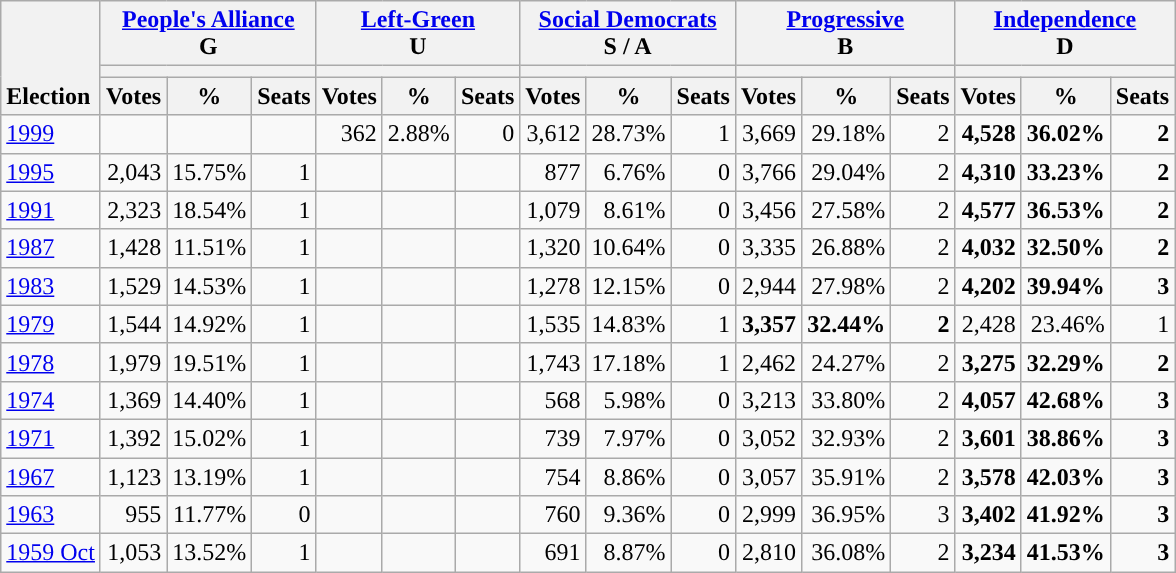<table class="wikitable" border="1" style="font-size:100%; text-align:right;">
<tr>
<th style="text-align:left;" valign=bottom rowspan=3>Election</th>
<th valign=bottom colspan=3><a href='#'>People's Alliance</a><br>G</th>
<th valign=bottom colspan=3><a href='#'>Left-Green</a><br>U</th>
<th valign=bottom colspan=3><a href='#'>Social Democrats</a><br>S / A</th>
<th valign=bottom colspan=3><a href='#'>Progressive</a><br>B</th>
<th valign=bottom colspan=3><a href='#'>Independence</a><br>D</th>
</tr>
<tr>
<th colspan=3 style="background:"></th>
<th colspan=3 style="background:"></th>
<th colspan=3 style="background:"></th>
<th colspan=3 style="background:"></th>
<th colspan=3 style="background:"></th>
</tr>
<tr>
<th>Votes</th>
<th>%</th>
<th>Seats</th>
<th>Votes</th>
<th>%</th>
<th>Seats</th>
<th>Votes</th>
<th>%</th>
<th>Seats</th>
<th>Votes</th>
<th>%</th>
<th>Seats</th>
<th>Votes</th>
<th>%</th>
<th>Seats</th>
</tr>
<tr>
<td align=left><a href='#'>1999</a></td>
<td></td>
<td></td>
<td></td>
<td>362</td>
<td>2.88%</td>
<td>0</td>
<td>3,612</td>
<td>28.73%</td>
<td>1</td>
<td>3,669</td>
<td>29.18%</td>
<td>2</td>
<td><strong>4,528</strong></td>
<td><strong>36.02%</strong></td>
<td><strong>2</strong></td>
</tr>
<tr>
<td align=left><a href='#'>1995</a></td>
<td>2,043</td>
<td>15.75%</td>
<td>1</td>
<td></td>
<td></td>
<td></td>
<td>877</td>
<td>6.76%</td>
<td>0</td>
<td>3,766</td>
<td>29.04%</td>
<td>2</td>
<td><strong>4,310</strong></td>
<td><strong>33.23%</strong></td>
<td><strong>2</strong></td>
</tr>
<tr>
<td align=left><a href='#'>1991</a></td>
<td>2,323</td>
<td>18.54%</td>
<td>1</td>
<td></td>
<td></td>
<td></td>
<td>1,079</td>
<td>8.61%</td>
<td>0</td>
<td>3,456</td>
<td>27.58%</td>
<td>2</td>
<td><strong>4,577</strong></td>
<td><strong>36.53%</strong></td>
<td><strong>2</strong></td>
</tr>
<tr>
<td align=left><a href='#'>1987</a></td>
<td>1,428</td>
<td>11.51%</td>
<td>1</td>
<td></td>
<td></td>
<td></td>
<td>1,320</td>
<td>10.64%</td>
<td>0</td>
<td>3,335</td>
<td>26.88%</td>
<td>2</td>
<td><strong>4,032</strong></td>
<td><strong>32.50%</strong></td>
<td><strong>2</strong></td>
</tr>
<tr>
<td align=left><a href='#'>1983</a></td>
<td>1,529</td>
<td>14.53%</td>
<td>1</td>
<td></td>
<td></td>
<td></td>
<td>1,278</td>
<td>12.15%</td>
<td>0</td>
<td>2,944</td>
<td>27.98%</td>
<td>2</td>
<td><strong>4,202</strong></td>
<td><strong>39.94%</strong></td>
<td><strong>3</strong></td>
</tr>
<tr>
<td align=left><a href='#'>1979</a></td>
<td>1,544</td>
<td>14.92%</td>
<td>1</td>
<td></td>
<td></td>
<td></td>
<td>1,535</td>
<td>14.83%</td>
<td>1</td>
<td><strong>3,357</strong></td>
<td><strong>32.44%</strong></td>
<td><strong>2</strong></td>
<td>2,428</td>
<td>23.46%</td>
<td>1</td>
</tr>
<tr>
<td align=left><a href='#'>1978</a></td>
<td>1,979</td>
<td>19.51%</td>
<td>1</td>
<td></td>
<td></td>
<td></td>
<td>1,743</td>
<td>17.18%</td>
<td>1</td>
<td>2,462</td>
<td>24.27%</td>
<td>2</td>
<td><strong>3,275</strong></td>
<td><strong>32.29%</strong></td>
<td><strong>2</strong></td>
</tr>
<tr>
<td align=left><a href='#'>1974</a></td>
<td>1,369</td>
<td>14.40%</td>
<td>1</td>
<td></td>
<td></td>
<td></td>
<td>568</td>
<td>5.98%</td>
<td>0</td>
<td>3,213</td>
<td>33.80%</td>
<td>2</td>
<td><strong>4,057</strong></td>
<td><strong>42.68%</strong></td>
<td><strong>3</strong></td>
</tr>
<tr>
<td align=left><a href='#'>1971</a></td>
<td>1,392</td>
<td>15.02%</td>
<td>1</td>
<td></td>
<td></td>
<td></td>
<td>739</td>
<td>7.97%</td>
<td>0</td>
<td>3,052</td>
<td>32.93%</td>
<td>2</td>
<td><strong>3,601</strong></td>
<td><strong>38.86%</strong></td>
<td><strong>3</strong></td>
</tr>
<tr>
<td align=left><a href='#'>1967</a></td>
<td>1,123</td>
<td>13.19%</td>
<td>1</td>
<td></td>
<td></td>
<td></td>
<td>754</td>
<td>8.86%</td>
<td>0</td>
<td>3,057</td>
<td>35.91%</td>
<td>2</td>
<td><strong>3,578</strong></td>
<td><strong>42.03%</strong></td>
<td><strong>3</strong></td>
</tr>
<tr>
<td align=left><a href='#'>1963</a></td>
<td>955</td>
<td>11.77%</td>
<td>0</td>
<td></td>
<td></td>
<td></td>
<td>760</td>
<td>9.36%</td>
<td>0</td>
<td>2,999</td>
<td>36.95%</td>
<td>3</td>
<td><strong>3,402</strong></td>
<td><strong>41.92%</strong></td>
<td><strong>3</strong></td>
</tr>
<tr>
<td align=left><a href='#'>1959 Oct</a></td>
<td>1,053</td>
<td>13.52%</td>
<td>1</td>
<td></td>
<td></td>
<td></td>
<td>691</td>
<td>8.87%</td>
<td>0</td>
<td>2,810</td>
<td>36.08%</td>
<td>2</td>
<td><strong>3,234</strong></td>
<td><strong>41.53%</strong></td>
<td><strong>3</strong></td>
</tr>
</table>
